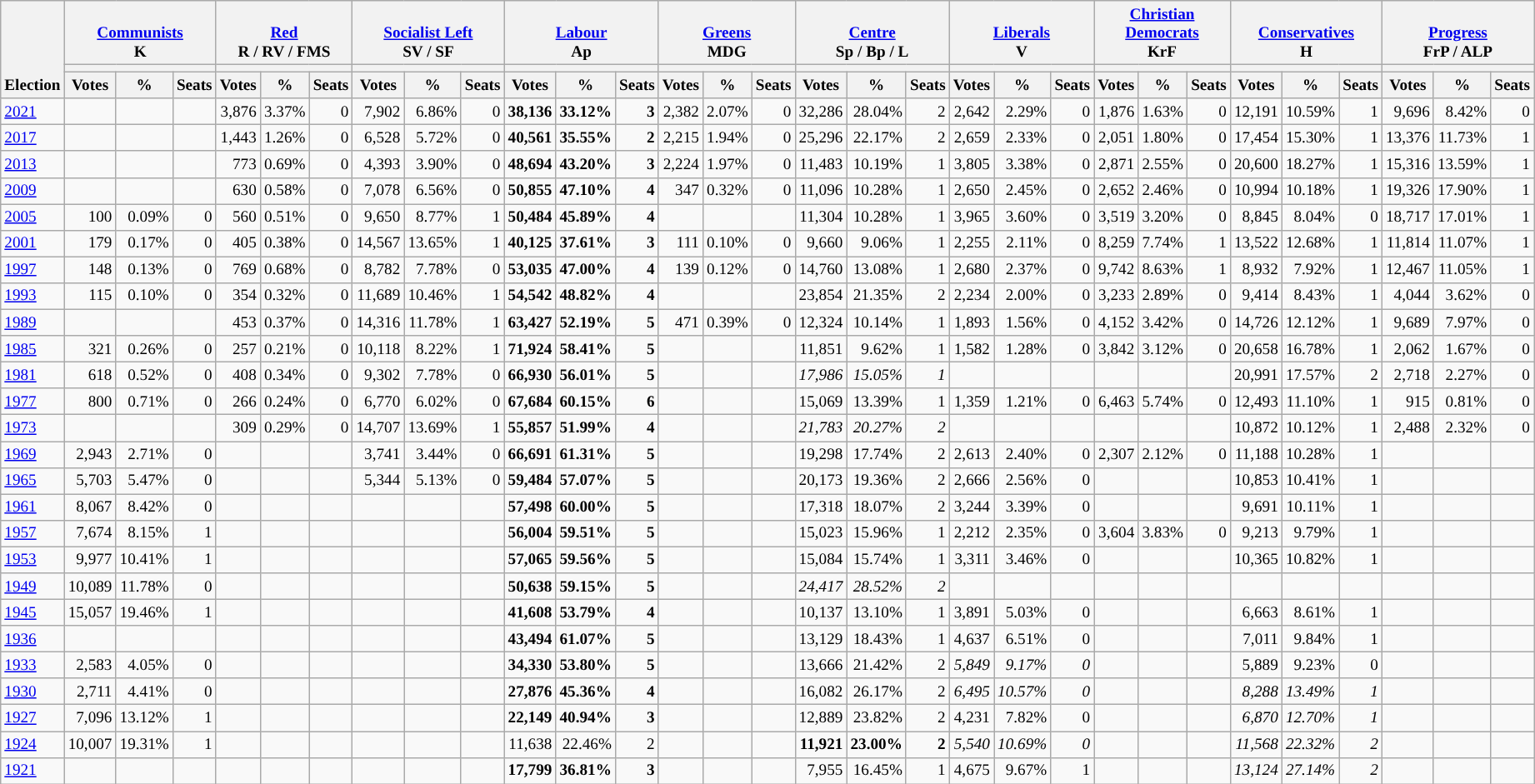<table class="wikitable" border="1" style="font-size:80%; text-align:right;">
<tr>
<th style="text-align:left;" valign=bottom rowspan=3>Election</th>
<th valign=bottom colspan=3><a href='#'>Communists</a><br>K</th>
<th valign=bottom colspan=3><a href='#'>Red</a><br>R / RV / FMS</th>
<th valign=bottom colspan=3><a href='#'>Socialist Left</a><br>SV / SF</th>
<th valign=bottom colspan=3><a href='#'>Labour</a><br>Ap</th>
<th valign=bottom colspan=3><a href='#'>Greens</a><br>MDG</th>
<th valign=bottom colspan=3><a href='#'>Centre</a><br>Sp / Bp / L</th>
<th valign=bottom colspan=3><a href='#'>Liberals</a><br>V</th>
<th valign=bottom colspan=3><a href='#'>Christian<br>Democrats</a><br>KrF</th>
<th valign=bottom colspan=3><a href='#'>Conservatives</a><br>H</th>
<th valign=bottom colspan=3><a href='#'>Progress</a><br>FrP / ALP</th>
</tr>
<tr>
<th colspan=3 style="background:"></th>
<th colspan=3 style="background:"></th>
<th colspan=3 style="background:"></th>
<th colspan=3 style="background:"></th>
<th colspan=3 style="background:"></th>
<th colspan=3 style="background:"></th>
<th colspan=3 style="background:"></th>
<th colspan=3 style="background:"></th>
<th colspan=3 style="background:"></th>
<th colspan=3 style="background:"></th>
</tr>
<tr>
<th>Votes</th>
<th>%</th>
<th>Seats</th>
<th>Votes</th>
<th>%</th>
<th>Seats</th>
<th>Votes</th>
<th>%</th>
<th>Seats</th>
<th>Votes</th>
<th>%</th>
<th>Seats</th>
<th>Votes</th>
<th>%</th>
<th>Seats</th>
<th>Votes</th>
<th>%</th>
<th>Seats</th>
<th>Votes</th>
<th>%</th>
<th>Seats</th>
<th>Votes</th>
<th>%</th>
<th>Seats</th>
<th>Votes</th>
<th>%</th>
<th>Seats</th>
<th>Votes</th>
<th>%</th>
<th>Seats</th>
</tr>
<tr>
<td align=left><a href='#'>2021</a></td>
<td></td>
<td></td>
<td></td>
<td>3,876</td>
<td>3.37%</td>
<td>0</td>
<td>7,902</td>
<td>6.86%</td>
<td>0</td>
<td><strong>38,136</strong></td>
<td><strong>33.12%</strong></td>
<td><strong>3</strong></td>
<td>2,382</td>
<td>2.07%</td>
<td>0</td>
<td>32,286</td>
<td>28.04%</td>
<td>2</td>
<td>2,642</td>
<td>2.29%</td>
<td>0</td>
<td>1,876</td>
<td>1.63%</td>
<td>0</td>
<td>12,191</td>
<td>10.59%</td>
<td>1</td>
<td>9,696</td>
<td>8.42%</td>
<td>0</td>
</tr>
<tr>
<td align=left><a href='#'>2017</a></td>
<td></td>
<td></td>
<td></td>
<td>1,443</td>
<td>1.26%</td>
<td>0</td>
<td>6,528</td>
<td>5.72%</td>
<td>0</td>
<td><strong>40,561</strong></td>
<td><strong>35.55%</strong></td>
<td><strong>2</strong></td>
<td>2,215</td>
<td>1.94%</td>
<td>0</td>
<td>25,296</td>
<td>22.17%</td>
<td>2</td>
<td>2,659</td>
<td>2.33%</td>
<td>0</td>
<td>2,051</td>
<td>1.80%</td>
<td>0</td>
<td>17,454</td>
<td>15.30%</td>
<td>1</td>
<td>13,376</td>
<td>11.73%</td>
<td>1</td>
</tr>
<tr>
<td align=left><a href='#'>2013</a></td>
<td></td>
<td></td>
<td></td>
<td>773</td>
<td>0.69%</td>
<td>0</td>
<td>4,393</td>
<td>3.90%</td>
<td>0</td>
<td><strong>48,694</strong></td>
<td><strong>43.20%</strong></td>
<td><strong>3</strong></td>
<td>2,224</td>
<td>1.97%</td>
<td>0</td>
<td>11,483</td>
<td>10.19%</td>
<td>1</td>
<td>3,805</td>
<td>3.38%</td>
<td>0</td>
<td>2,871</td>
<td>2.55%</td>
<td>0</td>
<td>20,600</td>
<td>18.27%</td>
<td>1</td>
<td>15,316</td>
<td>13.59%</td>
<td>1</td>
</tr>
<tr>
<td align=left><a href='#'>2009</a></td>
<td></td>
<td></td>
<td></td>
<td>630</td>
<td>0.58%</td>
<td>0</td>
<td>7,078</td>
<td>6.56%</td>
<td>0</td>
<td><strong>50,855</strong></td>
<td><strong>47.10%</strong></td>
<td><strong>4</strong></td>
<td>347</td>
<td>0.32%</td>
<td>0</td>
<td>11,096</td>
<td>10.28%</td>
<td>1</td>
<td>2,650</td>
<td>2.45%</td>
<td>0</td>
<td>2,652</td>
<td>2.46%</td>
<td>0</td>
<td>10,994</td>
<td>10.18%</td>
<td>1</td>
<td>19,326</td>
<td>17.90%</td>
<td>1</td>
</tr>
<tr>
<td align=left><a href='#'>2005</a></td>
<td>100</td>
<td>0.09%</td>
<td>0</td>
<td>560</td>
<td>0.51%</td>
<td>0</td>
<td>9,650</td>
<td>8.77%</td>
<td>1</td>
<td><strong>50,484</strong></td>
<td><strong>45.89%</strong></td>
<td><strong>4</strong></td>
<td></td>
<td></td>
<td></td>
<td>11,304</td>
<td>10.28%</td>
<td>1</td>
<td>3,965</td>
<td>3.60%</td>
<td>0</td>
<td>3,519</td>
<td>3.20%</td>
<td>0</td>
<td>8,845</td>
<td>8.04%</td>
<td>0</td>
<td>18,717</td>
<td>17.01%</td>
<td>1</td>
</tr>
<tr>
<td align=left><a href='#'>2001</a></td>
<td>179</td>
<td>0.17%</td>
<td>0</td>
<td>405</td>
<td>0.38%</td>
<td>0</td>
<td>14,567</td>
<td>13.65%</td>
<td>1</td>
<td><strong>40,125</strong></td>
<td><strong>37.61%</strong></td>
<td><strong>3</strong></td>
<td>111</td>
<td>0.10%</td>
<td>0</td>
<td>9,660</td>
<td>9.06%</td>
<td>1</td>
<td>2,255</td>
<td>2.11%</td>
<td>0</td>
<td>8,259</td>
<td>7.74%</td>
<td>1</td>
<td>13,522</td>
<td>12.68%</td>
<td>1</td>
<td>11,814</td>
<td>11.07%</td>
<td>1</td>
</tr>
<tr>
<td align=left><a href='#'>1997</a></td>
<td>148</td>
<td>0.13%</td>
<td>0</td>
<td>769</td>
<td>0.68%</td>
<td>0</td>
<td>8,782</td>
<td>7.78%</td>
<td>0</td>
<td><strong>53,035</strong></td>
<td><strong>47.00%</strong></td>
<td><strong>4</strong></td>
<td>139</td>
<td>0.12%</td>
<td>0</td>
<td>14,760</td>
<td>13.08%</td>
<td>1</td>
<td>2,680</td>
<td>2.37%</td>
<td>0</td>
<td>9,742</td>
<td>8.63%</td>
<td>1</td>
<td>8,932</td>
<td>7.92%</td>
<td>1</td>
<td>12,467</td>
<td>11.05%</td>
<td>1</td>
</tr>
<tr>
<td align=left><a href='#'>1993</a></td>
<td>115</td>
<td>0.10%</td>
<td>0</td>
<td>354</td>
<td>0.32%</td>
<td>0</td>
<td>11,689</td>
<td>10.46%</td>
<td>1</td>
<td><strong>54,542</strong></td>
<td><strong>48.82%</strong></td>
<td><strong>4</strong></td>
<td></td>
<td></td>
<td></td>
<td>23,854</td>
<td>21.35%</td>
<td>2</td>
<td>2,234</td>
<td>2.00%</td>
<td>0</td>
<td>3,233</td>
<td>2.89%</td>
<td>0</td>
<td>9,414</td>
<td>8.43%</td>
<td>1</td>
<td>4,044</td>
<td>3.62%</td>
<td>0</td>
</tr>
<tr>
<td align=left><a href='#'>1989</a></td>
<td></td>
<td></td>
<td></td>
<td>453</td>
<td>0.37%</td>
<td>0</td>
<td>14,316</td>
<td>11.78%</td>
<td>1</td>
<td><strong>63,427</strong></td>
<td><strong>52.19%</strong></td>
<td><strong>5</strong></td>
<td>471</td>
<td>0.39%</td>
<td>0</td>
<td>12,324</td>
<td>10.14%</td>
<td>1</td>
<td>1,893</td>
<td>1.56%</td>
<td>0</td>
<td>4,152</td>
<td>3.42%</td>
<td>0</td>
<td>14,726</td>
<td>12.12%</td>
<td>1</td>
<td>9,689</td>
<td>7.97%</td>
<td>0</td>
</tr>
<tr>
<td align=left><a href='#'>1985</a></td>
<td>321</td>
<td>0.26%</td>
<td>0</td>
<td>257</td>
<td>0.21%</td>
<td>0</td>
<td>10,118</td>
<td>8.22%</td>
<td>1</td>
<td><strong>71,924</strong></td>
<td><strong>58.41%</strong></td>
<td><strong>5</strong></td>
<td></td>
<td></td>
<td></td>
<td>11,851</td>
<td>9.62%</td>
<td>1</td>
<td>1,582</td>
<td>1.28%</td>
<td>0</td>
<td>3,842</td>
<td>3.12%</td>
<td>0</td>
<td>20,658</td>
<td>16.78%</td>
<td>1</td>
<td>2,062</td>
<td>1.67%</td>
<td>0</td>
</tr>
<tr>
<td align=left><a href='#'>1981</a></td>
<td>618</td>
<td>0.52%</td>
<td>0</td>
<td>408</td>
<td>0.34%</td>
<td>0</td>
<td>9,302</td>
<td>7.78%</td>
<td>0</td>
<td><strong>66,930</strong></td>
<td><strong>56.01%</strong></td>
<td><strong>5</strong></td>
<td></td>
<td></td>
<td></td>
<td><em>17,986</em></td>
<td><em>15.05%</em></td>
<td><em>1</em></td>
<td></td>
<td></td>
<td></td>
<td></td>
<td></td>
<td></td>
<td>20,991</td>
<td>17.57%</td>
<td>2</td>
<td>2,718</td>
<td>2.27%</td>
<td>0</td>
</tr>
<tr>
<td align=left><a href='#'>1977</a></td>
<td>800</td>
<td>0.71%</td>
<td>0</td>
<td>266</td>
<td>0.24%</td>
<td>0</td>
<td>6,770</td>
<td>6.02%</td>
<td>0</td>
<td><strong>67,684</strong></td>
<td><strong>60.15%</strong></td>
<td><strong>6</strong></td>
<td></td>
<td></td>
<td></td>
<td>15,069</td>
<td>13.39%</td>
<td>1</td>
<td>1,359</td>
<td>1.21%</td>
<td>0</td>
<td>6,463</td>
<td>5.74%</td>
<td>0</td>
<td>12,493</td>
<td>11.10%</td>
<td>1</td>
<td>915</td>
<td>0.81%</td>
<td>0</td>
</tr>
<tr>
<td align=left><a href='#'>1973</a></td>
<td></td>
<td></td>
<td></td>
<td>309</td>
<td>0.29%</td>
<td>0</td>
<td>14,707</td>
<td>13.69%</td>
<td>1</td>
<td><strong>55,857</strong></td>
<td><strong>51.99%</strong></td>
<td><strong>4</strong></td>
<td></td>
<td></td>
<td></td>
<td><em>21,783</em></td>
<td><em>20.27%</em></td>
<td><em>2</em></td>
<td></td>
<td></td>
<td></td>
<td></td>
<td></td>
<td></td>
<td>10,872</td>
<td>10.12%</td>
<td>1</td>
<td>2,488</td>
<td>2.32%</td>
<td>0</td>
</tr>
<tr>
<td align=left><a href='#'>1969</a></td>
<td>2,943</td>
<td>2.71%</td>
<td>0</td>
<td></td>
<td></td>
<td></td>
<td>3,741</td>
<td>3.44%</td>
<td>0</td>
<td><strong>66,691</strong></td>
<td><strong>61.31%</strong></td>
<td><strong>5</strong></td>
<td></td>
<td></td>
<td></td>
<td>19,298</td>
<td>17.74%</td>
<td>2</td>
<td>2,613</td>
<td>2.40%</td>
<td>0</td>
<td>2,307</td>
<td>2.12%</td>
<td>0</td>
<td>11,188</td>
<td>10.28%</td>
<td>1</td>
<td></td>
<td></td>
<td></td>
</tr>
<tr>
<td align=left><a href='#'>1965</a></td>
<td>5,703</td>
<td>5.47%</td>
<td>0</td>
<td></td>
<td></td>
<td></td>
<td>5,344</td>
<td>5.13%</td>
<td>0</td>
<td><strong>59,484</strong></td>
<td><strong>57.07%</strong></td>
<td><strong>5</strong></td>
<td></td>
<td></td>
<td></td>
<td>20,173</td>
<td>19.36%</td>
<td>2</td>
<td>2,666</td>
<td>2.56%</td>
<td>0</td>
<td></td>
<td></td>
<td></td>
<td>10,853</td>
<td>10.41%</td>
<td>1</td>
<td></td>
<td></td>
<td></td>
</tr>
<tr>
<td align=left><a href='#'>1961</a></td>
<td>8,067</td>
<td>8.42%</td>
<td>0</td>
<td></td>
<td></td>
<td></td>
<td></td>
<td></td>
<td></td>
<td><strong>57,498</strong></td>
<td><strong>60.00%</strong></td>
<td><strong>5</strong></td>
<td></td>
<td></td>
<td></td>
<td>17,318</td>
<td>18.07%</td>
<td>2</td>
<td>3,244</td>
<td>3.39%</td>
<td>0</td>
<td></td>
<td></td>
<td></td>
<td>9,691</td>
<td>10.11%</td>
<td>1</td>
<td></td>
<td></td>
<td></td>
</tr>
<tr>
<td align=left><a href='#'>1957</a></td>
<td>7,674</td>
<td>8.15%</td>
<td>1</td>
<td></td>
<td></td>
<td></td>
<td></td>
<td></td>
<td></td>
<td><strong>56,004</strong></td>
<td><strong>59.51%</strong></td>
<td><strong>5</strong></td>
<td></td>
<td></td>
<td></td>
<td>15,023</td>
<td>15.96%</td>
<td>1</td>
<td>2,212</td>
<td>2.35%</td>
<td>0</td>
<td>3,604</td>
<td>3.83%</td>
<td>0</td>
<td>9,213</td>
<td>9.79%</td>
<td>1</td>
<td></td>
<td></td>
<td></td>
</tr>
<tr>
<td align=left><a href='#'>1953</a></td>
<td>9,977</td>
<td>10.41%</td>
<td>1</td>
<td></td>
<td></td>
<td></td>
<td></td>
<td></td>
<td></td>
<td><strong>57,065</strong></td>
<td><strong>59.56%</strong></td>
<td><strong>5</strong></td>
<td></td>
<td></td>
<td></td>
<td>15,084</td>
<td>15.74%</td>
<td>1</td>
<td>3,311</td>
<td>3.46%</td>
<td>0</td>
<td></td>
<td></td>
<td></td>
<td>10,365</td>
<td>10.82%</td>
<td>1</td>
<td></td>
<td></td>
<td></td>
</tr>
<tr>
<td align=left><a href='#'>1949</a></td>
<td>10,089</td>
<td>11.78%</td>
<td>0</td>
<td></td>
<td></td>
<td></td>
<td></td>
<td></td>
<td></td>
<td><strong>50,638</strong></td>
<td><strong>59.15%</strong></td>
<td><strong>5</strong></td>
<td></td>
<td></td>
<td></td>
<td><em>24,417</em></td>
<td><em>28.52%</em></td>
<td><em>2</em></td>
<td></td>
<td></td>
<td></td>
<td></td>
<td></td>
<td></td>
<td></td>
<td></td>
<td></td>
<td></td>
<td></td>
<td></td>
</tr>
<tr>
<td align=left><a href='#'>1945</a></td>
<td>15,057</td>
<td>19.46%</td>
<td>1</td>
<td></td>
<td></td>
<td></td>
<td></td>
<td></td>
<td></td>
<td><strong>41,608</strong></td>
<td><strong>53.79%</strong></td>
<td><strong>4</strong></td>
<td></td>
<td></td>
<td></td>
<td>10,137</td>
<td>13.10%</td>
<td>1</td>
<td>3,891</td>
<td>5.03%</td>
<td>0</td>
<td></td>
<td></td>
<td></td>
<td>6,663</td>
<td>8.61%</td>
<td>1</td>
<td></td>
<td></td>
<td></td>
</tr>
<tr>
<td align=left><a href='#'>1936</a></td>
<td></td>
<td></td>
<td></td>
<td></td>
<td></td>
<td></td>
<td></td>
<td></td>
<td></td>
<td><strong>43,494</strong></td>
<td><strong>61.07%</strong></td>
<td><strong>5</strong></td>
<td></td>
<td></td>
<td></td>
<td>13,129</td>
<td>18.43%</td>
<td>1</td>
<td>4,637</td>
<td>6.51%</td>
<td>0</td>
<td></td>
<td></td>
<td></td>
<td>7,011</td>
<td>9.84%</td>
<td>1</td>
<td></td>
<td></td>
<td></td>
</tr>
<tr>
<td align=left><a href='#'>1933</a></td>
<td>2,583</td>
<td>4.05%</td>
<td>0</td>
<td></td>
<td></td>
<td></td>
<td></td>
<td></td>
<td></td>
<td><strong>34,330</strong></td>
<td><strong>53.80%</strong></td>
<td><strong>5</strong></td>
<td></td>
<td></td>
<td></td>
<td>13,666</td>
<td>21.42%</td>
<td>2</td>
<td><em>5,849</em></td>
<td><em>9.17%</em></td>
<td><em>0</em></td>
<td></td>
<td></td>
<td></td>
<td>5,889</td>
<td>9.23%</td>
<td>0</td>
<td></td>
<td></td>
<td></td>
</tr>
<tr>
<td align=left><a href='#'>1930</a></td>
<td>2,711</td>
<td>4.41%</td>
<td>0</td>
<td></td>
<td></td>
<td></td>
<td></td>
<td></td>
<td></td>
<td><strong>27,876</strong></td>
<td><strong>45.36%</strong></td>
<td><strong>4</strong></td>
<td></td>
<td></td>
<td></td>
<td>16,082</td>
<td>26.17%</td>
<td>2</td>
<td><em>6,495</em></td>
<td><em>10.57%</em></td>
<td><em>0</em></td>
<td></td>
<td></td>
<td></td>
<td><em>8,288</em></td>
<td><em>13.49%</em></td>
<td><em>1</em></td>
<td></td>
<td></td>
<td></td>
</tr>
<tr>
<td align=left><a href='#'>1927</a></td>
<td>7,096</td>
<td>13.12%</td>
<td>1</td>
<td></td>
<td></td>
<td></td>
<td></td>
<td></td>
<td></td>
<td><strong>22,149</strong></td>
<td><strong>40.94%</strong></td>
<td><strong>3</strong></td>
<td></td>
<td></td>
<td></td>
<td>12,889</td>
<td>23.82%</td>
<td>2</td>
<td>4,231</td>
<td>7.82%</td>
<td>0</td>
<td></td>
<td></td>
<td></td>
<td><em>6,870</em></td>
<td><em>12.70%</em></td>
<td><em>1</em></td>
<td></td>
<td></td>
<td></td>
</tr>
<tr>
<td align=left><a href='#'>1924</a></td>
<td>10,007</td>
<td>19.31%</td>
<td>1</td>
<td></td>
<td></td>
<td></td>
<td></td>
<td></td>
<td></td>
<td>11,638</td>
<td>22.46%</td>
<td>2</td>
<td></td>
<td></td>
<td></td>
<td><strong>11,921</strong></td>
<td><strong>23.00%</strong></td>
<td><strong>2</strong></td>
<td><em>5,540</em></td>
<td><em>10.69%</em></td>
<td><em>0</em></td>
<td></td>
<td></td>
<td></td>
<td><em>11,568</em></td>
<td><em>22.32%</em></td>
<td><em>2</em></td>
<td></td>
<td></td>
<td></td>
</tr>
<tr>
<td align=left><a href='#'>1921</a></td>
<td></td>
<td></td>
<td></td>
<td></td>
<td></td>
<td></td>
<td></td>
<td></td>
<td></td>
<td><strong>17,799</strong></td>
<td><strong>36.81%</strong></td>
<td><strong>3</strong></td>
<td></td>
<td></td>
<td></td>
<td>7,955</td>
<td>16.45%</td>
<td>1</td>
<td>4,675</td>
<td>9.67%</td>
<td>1</td>
<td></td>
<td></td>
<td></td>
<td><em>13,124</em></td>
<td><em>27.14%</em></td>
<td><em>2</em></td>
<td></td>
<td></td>
<td></td>
</tr>
</table>
